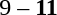<table style="text-align:center">
<tr>
<th width=200></th>
<th width=100></th>
<th width=200></th>
</tr>
<tr>
<td align=right></td>
<td>9 – <strong>11</strong></td>
<td align=left><strong></strong></td>
</tr>
</table>
